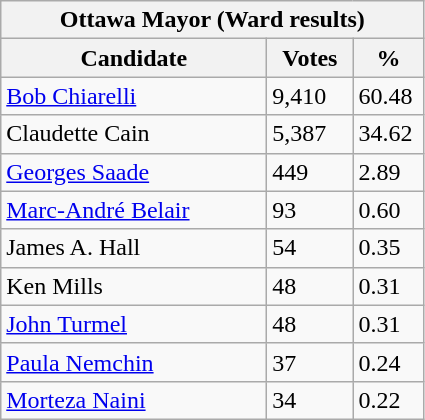<table class="wikitable">
<tr>
<th colspan="3">Ottawa Mayor (Ward results)</th>
</tr>
<tr>
<th style="width: 170px">Candidate</th>
<th style="width: 50px">Votes</th>
<th style="width: 40px">%</th>
</tr>
<tr>
<td><a href='#'>Bob Chiarelli</a></td>
<td>9,410</td>
<td>60.48</td>
</tr>
<tr>
<td>Claudette Cain</td>
<td>5,387</td>
<td>34.62</td>
</tr>
<tr>
<td><a href='#'>Georges Saade</a></td>
<td>449</td>
<td>2.89</td>
</tr>
<tr>
<td><a href='#'>Marc-André Belair</a></td>
<td>93</td>
<td>0.60</td>
</tr>
<tr>
<td>James A. Hall</td>
<td>54</td>
<td>0.35</td>
</tr>
<tr>
<td>Ken Mills</td>
<td>48</td>
<td>0.31</td>
</tr>
<tr>
<td><a href='#'>John Turmel</a></td>
<td>48</td>
<td>0.31</td>
</tr>
<tr>
<td><a href='#'>Paula Nemchin</a></td>
<td>37</td>
<td>0.24</td>
</tr>
<tr>
<td><a href='#'>Morteza Naini</a></td>
<td>34</td>
<td>0.22</td>
</tr>
</table>
